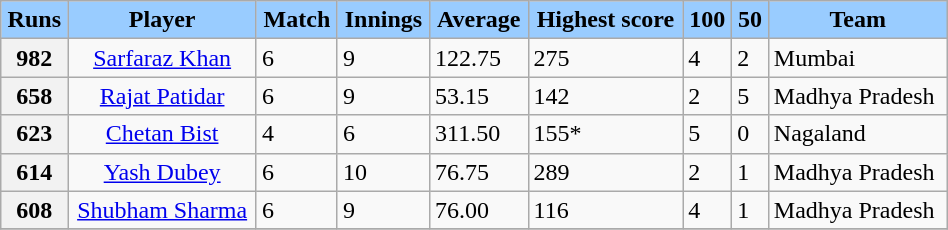<table class="wikitable sortable" style="width:50%">
<tr style="background:#9cf;">
<td style="text-align:center;"><strong>Runs</strong></td>
<td style="text-align:center;"><strong>Player</strong></td>
<td style="text-align:center;"><strong>Match</strong></td>
<td style="text-align:center;"><strong>Innings</strong></td>
<td style="text-align:center;"><strong>Average</strong></td>
<td style="text-align:center;"><strong>Highest score</strong></td>
<td style="text-align:center;"><strong>100</strong></td>
<td style="text-align:center;"><strong>50</strong></td>
<td style="text-align:center;"><strong>Team</strong></td>
</tr>
<tr>
<th>982</th>
<td style="text-align:center;"><a href='#'>Sarfaraz Khan</a></td>
<td>6</td>
<td>9</td>
<td>122.75</td>
<td>275</td>
<td>4</td>
<td>2</td>
<td>Mumbai</td>
</tr>
<tr>
<th>658</th>
<td style="text-align:center;"><a href='#'>Rajat Patidar</a></td>
<td>6</td>
<td>9</td>
<td>53.15</td>
<td>142</td>
<td>2</td>
<td>5</td>
<td>Madhya Pradesh</td>
</tr>
<tr>
<th>623</th>
<td style="text-align:center;"><a href='#'>Chetan Bist</a></td>
<td>4</td>
<td>6</td>
<td>311.50</td>
<td>155*</td>
<td>5</td>
<td>0</td>
<td>Nagaland</td>
</tr>
<tr>
<th>614</th>
<td style="text-align:center;"><a href='#'>Yash Dubey</a></td>
<td>6</td>
<td>10</td>
<td>76.75</td>
<td>289</td>
<td>2</td>
<td>1</td>
<td>Madhya Pradesh</td>
</tr>
<tr>
<th>608</th>
<td style="text-align:center;"><a href='#'>Shubham Sharma</a></td>
<td>6</td>
<td>9</td>
<td>76.00</td>
<td>116</td>
<td>4</td>
<td>1</td>
<td>Madhya Pradesh</td>
</tr>
<tr>
</tr>
</table>
